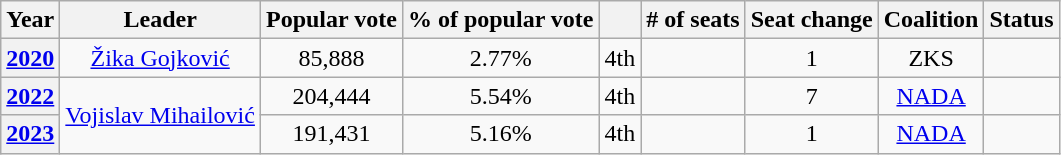<table class="wikitable" style="text-align:center">
<tr>
<th>Year</th>
<th>Leader</th>
<th>Popular vote</th>
<th>% of popular vote</th>
<th></th>
<th># of seats</th>
<th>Seat change</th>
<th>Coalition</th>
<th>Status</th>
</tr>
<tr>
<th><a href='#'>2020</a></th>
<td><a href='#'>Žika Gojković</a></td>
<td>85,888</td>
<td>2.77%</td>
<td> 4th</td>
<td></td>
<td> 1</td>
<td>ZKS</td>
<td></td>
</tr>
<tr>
<th><a href='#'>2022</a></th>
<td rowspan="2"><a href='#'>Vojislav Mihailović</a></td>
<td>204,444</td>
<td>5.54%</td>
<td> 4th</td>
<td></td>
<td> 7</td>
<td><a href='#'>NADA</a></td>
<td></td>
</tr>
<tr>
<th><a href='#'>2023</a></th>
<td>191,431</td>
<td>5.16%</td>
<td> 4th</td>
<td></td>
<td> 1</td>
<td><a href='#'>NADA</a></td>
<td></td>
</tr>
</table>
